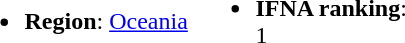<table>
<tr>
<td width=150px><br><ul><li><strong>Region</strong>: <a href='#'>Oceania</a></li></ul></td>
<td width=150px><br><ul><li><strong>IFNA ranking</strong>: 1</li></ul></td>
</tr>
</table>
